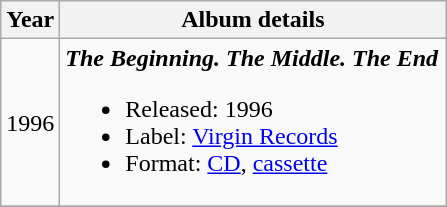<table class ="wikitable">
<tr>
<th>Year</th>
<th width="250">Album details</th>
</tr>
<tr>
<td>1996</td>
<td><strong><em>The Beginning. The Middle. The End</em></strong><br><ul><li>Released: 1996</li><li>Label: <a href='#'>Virgin Records</a></li><li>Format: <a href='#'>CD</a>, <a href='#'>cassette</a></li></ul></td>
</tr>
<tr>
</tr>
</table>
